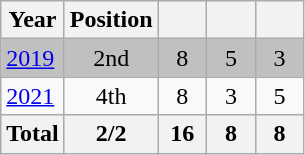<table class="wikitable" style="text-align: center;">
<tr>
<th>Year</th>
<th>Position</th>
<th width=25px></th>
<th width=25px></th>
<th width=25px></th>
</tr>
<tr bgcolor="silver">
<td style="text-align: left;"> <a href='#'>2019</a></td>
<td>2nd</td>
<td>8</td>
<td>5</td>
<td>3</td>
</tr>
<tr>
<td style="text-align: left;"> <a href='#'>2021</a></td>
<td>4th</td>
<td>8</td>
<td>3</td>
<td>5</td>
</tr>
<tr>
<th>Total</th>
<th>2/2</th>
<th>16</th>
<th>8</th>
<th>8</th>
</tr>
</table>
